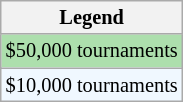<table class="wikitable" style="font-size:85%">
<tr>
<th>Legend</th>
</tr>
<tr bgcolor="#ADDFAD">
<td>$50,000 tournaments</td>
</tr>
<tr style="background:#f0f8ff;">
<td>$10,000 tournaments</td>
</tr>
</table>
